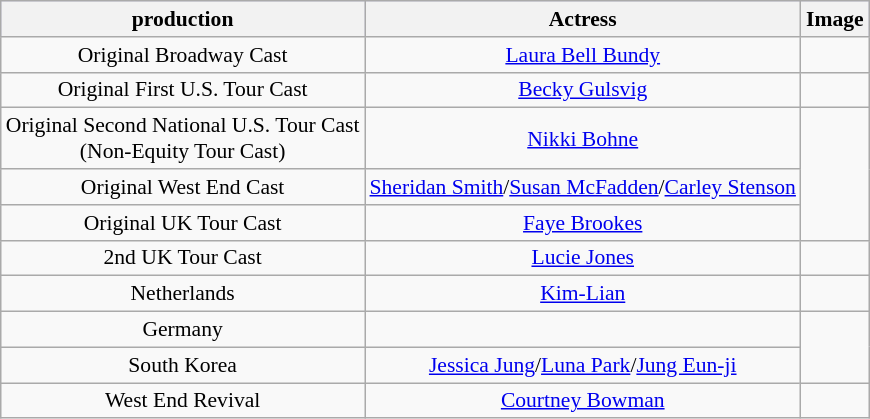<table class="wikitable sortable" style="font-size:90%; text-align: center;">
<tr bgcolor="#ccccff">
<th>production</th>
<th>Actress</th>
<th>Image</th>
</tr>
<tr>
<td>Original Broadway Cast</td>
<td><a href='#'>Laura Bell Bundy</a></td>
<td></td>
</tr>
<tr>
<td>Original First U.S. Tour Cast</td>
<td><a href='#'>Becky Gulsvig</a></td>
<td></td>
</tr>
<tr>
<td>Original Second National U.S. Tour Cast<br>(Non-Equity Tour Cast)</td>
<td><a href='#'>Nikki Bohne</a></td>
<td rowspan="3"></td>
</tr>
<tr>
<td>Original West End Cast</td>
<td><a href='#'>Sheridan Smith</a>/<a href='#'>Susan McFadden</a>/<a href='#'>Carley Stenson</a></td>
</tr>
<tr>
<td>Original UK Tour Cast</td>
<td><a href='#'>Faye Brookes</a></td>
</tr>
<tr>
<td>2nd UK Tour Cast</td>
<td><a href='#'>Lucie Jones</a></td>
<td></td>
</tr>
<tr>
<td>Netherlands</td>
<td><a href='#'>Kim-Lian</a></td>
<td></td>
</tr>
<tr>
<td>Germany</td>
<td></td>
<td rowspan="2"></td>
</tr>
<tr>
<td>South Korea</td>
<td><a href='#'>Jessica Jung</a>/<a href='#'>Luna Park</a>/<a href='#'>Jung Eun-ji</a></td>
</tr>
<tr>
<td>West End Revival</td>
<td><a href='#'>Courtney Bowman</a></td>
<td></td>
</tr>
</table>
